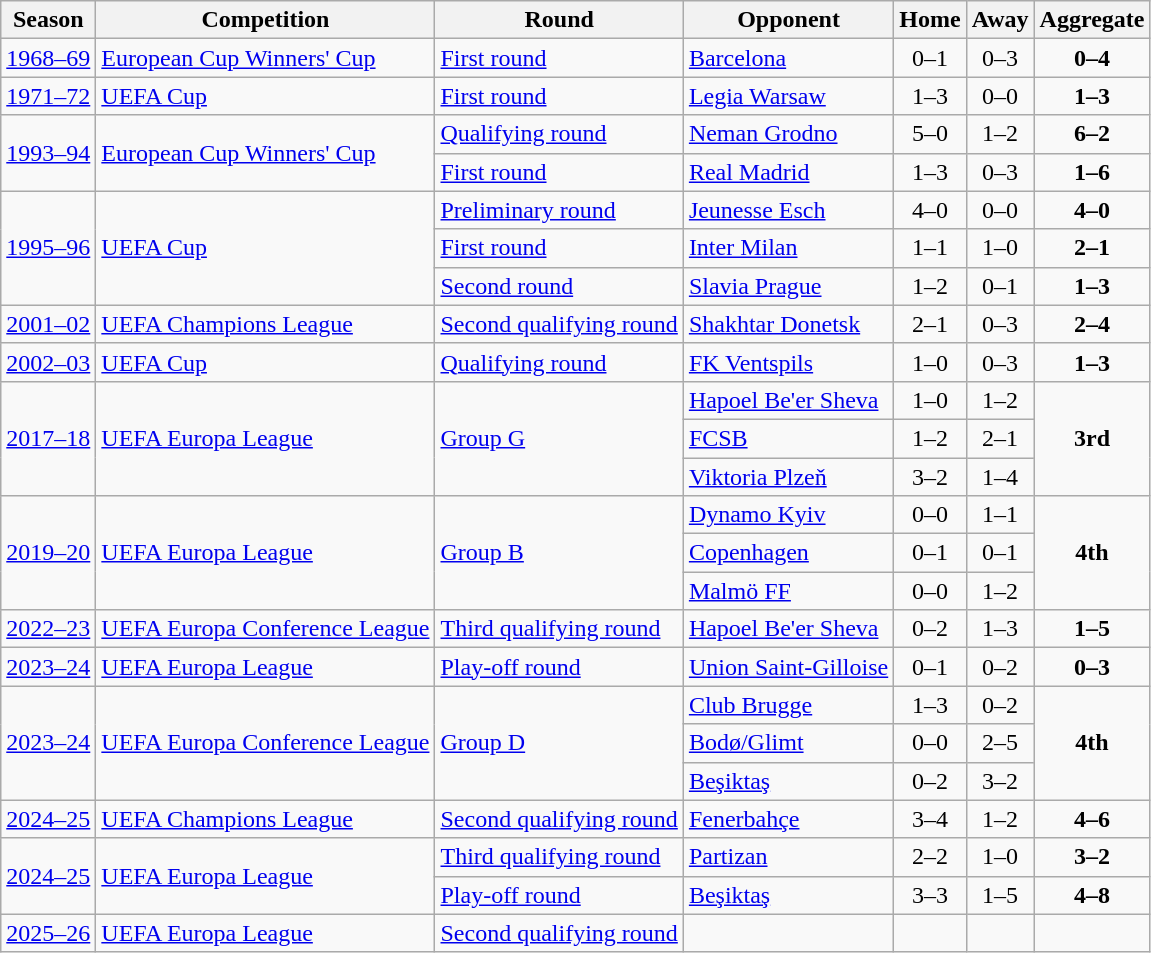<table class="wikitable">
<tr>
<th>Season</th>
<th>Competition</th>
<th>Round</th>
<th>Opponent</th>
<th>Home</th>
<th>Away</th>
<th>Aggregate</th>
</tr>
<tr>
<td><a href='#'>1968–69</a></td>
<td><a href='#'>European Cup Winners' Cup</a></td>
<td><a href='#'>First round</a></td>
<td> <a href='#'>Barcelona</a></td>
<td style="text-align:center;">0–1</td>
<td style="text-align:center;">0–3</td>
<td style="text-align:center;"><strong>0–4</strong></td>
</tr>
<tr>
<td><a href='#'>1971–72</a></td>
<td><a href='#'>UEFA Cup</a></td>
<td><a href='#'>First round</a></td>
<td> <a href='#'>Legia Warsaw</a></td>
<td style="text-align:center;">1–3</td>
<td style="text-align:center;">0–0</td>
<td style="text-align:center;"><strong>1–3</strong></td>
</tr>
<tr>
<td rowspan="2"><a href='#'>1993–94</a></td>
<td rowspan="2"><a href='#'>European Cup Winners' Cup</a></td>
<td><a href='#'>Qualifying round</a></td>
<td> <a href='#'>Neman Grodno</a></td>
<td style="text-align:center;">5–0</td>
<td style="text-align:center;">1–2</td>
<td style="text-align:center;"><strong>6–2</strong></td>
</tr>
<tr>
<td><a href='#'>First round</a></td>
<td> <a href='#'>Real Madrid</a></td>
<td style="text-align:center;">1–3</td>
<td style="text-align:center;">0–3</td>
<td style="text-align:center;"><strong>1–6</strong></td>
</tr>
<tr>
<td rowspan="3"><a href='#'>1995–96</a></td>
<td rowspan="3"><a href='#'>UEFA Cup</a></td>
<td><a href='#'>Preliminary round</a></td>
<td> <a href='#'>Jeunesse Esch</a></td>
<td style="text-align:center;">4–0</td>
<td style="text-align:center;">0–0</td>
<td style="text-align:center;"><strong>4–0</strong></td>
</tr>
<tr>
<td><a href='#'>First round</a></td>
<td> <a href='#'>Inter Milan</a></td>
<td style="text-align:center;">1–1</td>
<td style="text-align:center;">1–0</td>
<td style="text-align:center;"><strong>2–1</strong></td>
</tr>
<tr>
<td><a href='#'>Second round</a></td>
<td> <a href='#'>Slavia Prague</a></td>
<td style="text-align:center;">1–2</td>
<td style="text-align:center;">0–1</td>
<td style="text-align:center;"><strong>1–3</strong></td>
</tr>
<tr>
<td><a href='#'>2001–02</a></td>
<td><a href='#'>UEFA Champions League</a></td>
<td><a href='#'>Second qualifying round</a></td>
<td> <a href='#'>Shakhtar Donetsk</a></td>
<td style="text-align:center;">2–1</td>
<td style="text-align:center;">0–3</td>
<td style="text-align:center;"><strong>2–4</strong></td>
</tr>
<tr>
<td><a href='#'>2002–03</a></td>
<td><a href='#'>UEFA Cup</a></td>
<td><a href='#'>Qualifying round</a></td>
<td> <a href='#'>FK Ventspils</a></td>
<td style="text-align:center;">1–0</td>
<td style="text-align:center;">0–3</td>
<td style="text-align:center;"><strong>1–3</strong></td>
</tr>
<tr>
<td rowspan="3"><a href='#'>2017–18</a></td>
<td rowspan="3"><a href='#'>UEFA Europa League</a></td>
<td rowspan="3"><a href='#'>Group G</a></td>
<td> <a href='#'>Hapoel Be'er Sheva</a></td>
<td style="text-align:center;">1–0</td>
<td style="text-align:center;">1–2</td>
<td style="text-align:center;" rowspan="3"><strong>3rd</strong></td>
</tr>
<tr>
<td> <a href='#'>FCSB</a></td>
<td style="text-align:center;">1–2</td>
<td style="text-align:center;">2–1</td>
</tr>
<tr>
<td> <a href='#'>Viktoria Plzeň</a></td>
<td style="text-align:center;">3–2</td>
<td style="text-align:center;">1–4</td>
</tr>
<tr>
<td rowspan="3"><a href='#'>2019–20</a></td>
<td rowspan="3"><a href='#'>UEFA Europa League</a></td>
<td rowspan="3"><a href='#'>Group B</a></td>
<td> <a href='#'>Dynamo Kyiv</a></td>
<td style="text-align:center;">0–0</td>
<td style="text-align:center;">1–1</td>
<td style="text-align:center;" rowspan="3"><strong>4th</strong></td>
</tr>
<tr>
<td> <a href='#'>Copenhagen</a></td>
<td style="text-align:center;">0–1</td>
<td style="text-align:center;">0–1</td>
</tr>
<tr>
<td> <a href='#'>Malmö FF</a></td>
<td style="text-align:center;">0–0</td>
<td style="text-align:center;">1–2</td>
</tr>
<tr>
<td><a href='#'>2022–23</a></td>
<td><a href='#'>UEFA Europa Conference League</a></td>
<td><a href='#'>Third qualifying round</a></td>
<td> <a href='#'>Hapoel Be'er Sheva</a></td>
<td style="text-align:center;">0–2</td>
<td style="text-align:center;">1–3</td>
<td style="text-align:center;"><strong>1–5</strong></td>
</tr>
<tr>
<td><a href='#'>2023–24</a></td>
<td><a href='#'>UEFA Europa League</a></td>
<td><a href='#'>Play-off round</a></td>
<td> <a href='#'>Union Saint-Gilloise</a></td>
<td style="text-align:center;">0–1</td>
<td style="text-align:center;">0–2</td>
<td style="text-align:center;"><strong>0–3</strong></td>
</tr>
<tr>
<td rowspan="3"><a href='#'>2023–24</a></td>
<td rowspan="3"><a href='#'>UEFA Europa Conference League</a></td>
<td rowspan="3"><a href='#'>Group D</a></td>
<td> <a href='#'>Club Brugge</a></td>
<td style="text-align:center;">1–3</td>
<td style="text-align:center;">0–2</td>
<td style="text-align:center;" rowspan="3"><strong>4th</strong></td>
</tr>
<tr>
<td> <a href='#'>Bodø/Glimt</a></td>
<td style="text-align:center;">0–0</td>
<td style="text-align:center;">2–5</td>
</tr>
<tr>
<td> <a href='#'>Beşiktaş</a></td>
<td style="text-align:center;">0–2</td>
<td style="text-align:center;">3–2</td>
</tr>
<tr>
<td><a href='#'>2024–25</a></td>
<td><a href='#'>UEFA Champions League</a></td>
<td><a href='#'>Second qualifying round</a></td>
<td> <a href='#'>Fenerbahçe</a></td>
<td style="text-align:center;">3–4</td>
<td style="text-align:center;">1–2</td>
<td style="text-align:center;"><strong>4–6</strong></td>
</tr>
<tr>
<td rowspan=2><a href='#'>2024–25</a></td>
<td rowspan=2><a href='#'>UEFA Europa League</a></td>
<td><a href='#'>Third qualifying round</a></td>
<td> <a href='#'>Partizan</a></td>
<td style="text-align:center;">2–2 </td>
<td style="text-align:center;">1–0</td>
<td style="text-align:center;"><strong>3–2</strong></td>
</tr>
<tr>
<td><a href='#'>Play-off round</a></td>
<td> <a href='#'>Beşiktaş</a></td>
<td style="text-align:center;">3–3</td>
<td style="text-align:center;">1–5</td>
<td style="text-align:center;"><strong>4–8</strong></td>
</tr>
<tr>
<td><a href='#'>2025–26</a></td>
<td><a href='#'>UEFA Europa League</a></td>
<td><a href='#'>Second qualifying round</a></td>
<td></td>
<td style="text-align:center;"></td>
<td style="text-align:center;"></td>
<td style="text-align:center;"></td>
</tr>
</table>
